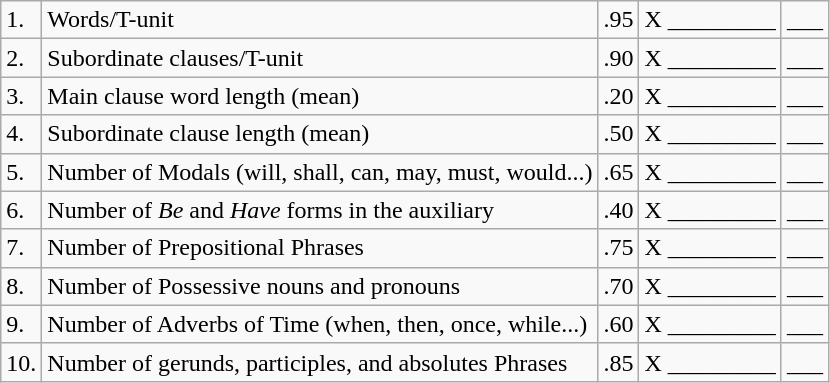<table class="wikitable">
<tr>
<td>1.</td>
<td>Words/T-unit</td>
<td>.95</td>
<td>X _________</td>
<td>___</td>
</tr>
<tr>
<td>2.</td>
<td>Subordinate clauses/T-unit</td>
<td>.90</td>
<td>X _________</td>
<td>___</td>
</tr>
<tr>
<td>3.</td>
<td>Main clause word length (mean)</td>
<td>.20</td>
<td>X _________</td>
<td>___</td>
</tr>
<tr>
<td>4.</td>
<td>Subordinate clause length (mean)</td>
<td>.50</td>
<td>X _________</td>
<td>___</td>
</tr>
<tr>
<td>5.</td>
<td>Number of Modals (will, shall, can, may, must, would...)</td>
<td>.65</td>
<td>X _________</td>
<td>___</td>
</tr>
<tr>
<td>6.</td>
<td>Number of <em>Be</em> and <em>Have</em> forms in the auxiliary</td>
<td>.40</td>
<td>X _________</td>
<td>___</td>
</tr>
<tr>
<td>7.</td>
<td>Number of Prepositional Phrases</td>
<td>.75</td>
<td>X _________</td>
<td>___</td>
</tr>
<tr>
<td>8.</td>
<td>Number of Possessive nouns and pronouns</td>
<td>.70</td>
<td>X _________</td>
<td>___</td>
</tr>
<tr>
<td>9.</td>
<td>Number of Adverbs of Time (when, then, once, while...)</td>
<td>.60</td>
<td>X _________</td>
<td>___</td>
</tr>
<tr>
<td>10.</td>
<td>Number of gerunds, participles, and absolutes Phrases</td>
<td>.85</td>
<td>X _________</td>
<td>___</td>
</tr>
</table>
